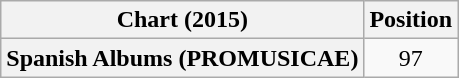<table class="wikitable plainrowheaders" style="text-align:center">
<tr>
<th scope="col">Chart (2015)</th>
<th scope="col">Position</th>
</tr>
<tr>
<th scope="row">Spanish Albums (PROMUSICAE)</th>
<td>97</td>
</tr>
</table>
